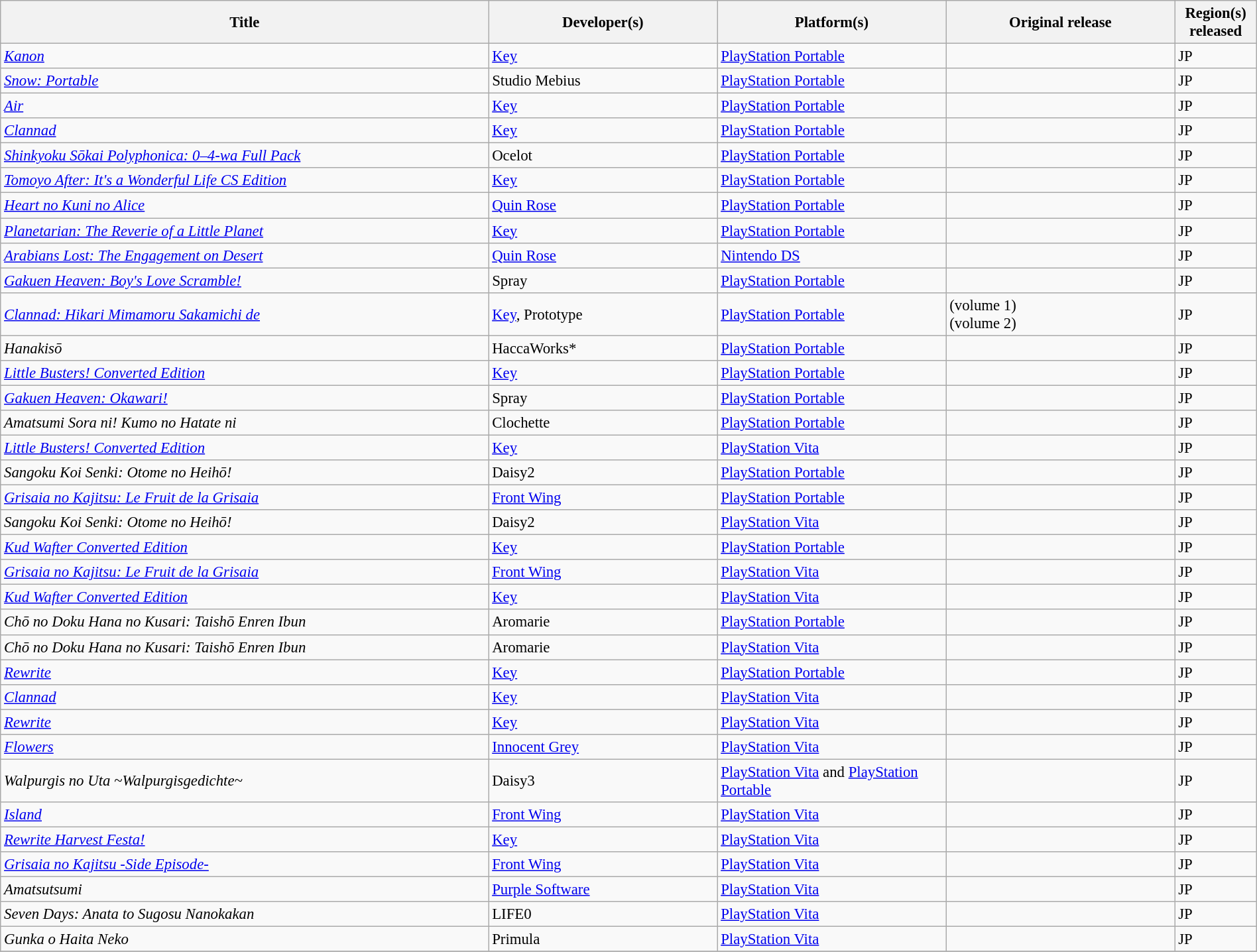<table class="wikitable sortable" style="width:100%; font-size:95%;">
<tr>
<th width="32%">Title</th>
<th width="15%">Developer(s)</th>
<th width="15%">Platform(s)</th>
<th width="15%">Original release</th>
<th width="5%">Region(s) released</th>
</tr>
<tr>
<td><em><a href='#'>Kanon</a></em></td>
<td><a href='#'>Key</a></td>
<td><a href='#'>PlayStation Portable</a></td>
<td></td>
<td>JP</td>
</tr>
<tr>
<td><em><a href='#'>Snow: Portable</a></em></td>
<td>Studio Mebius</td>
<td><a href='#'>PlayStation Portable</a></td>
<td></td>
<td>JP</td>
</tr>
<tr>
<td><em><a href='#'>Air</a></em></td>
<td><a href='#'>Key</a></td>
<td><a href='#'>PlayStation Portable</a></td>
<td></td>
<td>JP</td>
</tr>
<tr>
<td><em><a href='#'>Clannad</a></em></td>
<td><a href='#'>Key</a></td>
<td><a href='#'>PlayStation Portable</a></td>
<td></td>
<td>JP</td>
</tr>
<tr>
<td><em><a href='#'>Shinkyoku Sōkai Polyphonica: 0–4-wa Full Pack</a></em></td>
<td>Ocelot</td>
<td><a href='#'>PlayStation Portable</a></td>
<td></td>
<td>JP</td>
</tr>
<tr>
<td><em><a href='#'>Tomoyo After: It's a Wonderful Life CS Edition</a></em></td>
<td><a href='#'>Key</a></td>
<td><a href='#'>PlayStation Portable</a></td>
<td></td>
<td>JP</td>
</tr>
<tr>
<td><em><a href='#'>Heart no Kuni no Alice</a></em></td>
<td><a href='#'>Quin Rose</a></td>
<td><a href='#'>PlayStation Portable</a></td>
<td></td>
<td>JP</td>
</tr>
<tr>
<td><em><a href='#'>Planetarian: The Reverie of a Little Planet</a></em></td>
<td><a href='#'>Key</a></td>
<td><a href='#'>PlayStation Portable</a></td>
<td></td>
<td>JP</td>
</tr>
<tr>
<td><em><a href='#'>Arabians Lost: The Engagement on Desert</a></em></td>
<td><a href='#'>Quin Rose</a></td>
<td><a href='#'>Nintendo DS</a></td>
<td></td>
<td>JP</td>
</tr>
<tr>
<td><em><a href='#'>Gakuen Heaven: Boy's Love Scramble!</a></em></td>
<td>Spray</td>
<td><a href='#'>PlayStation Portable</a></td>
<td></td>
<td>JP</td>
</tr>
<tr>
<td><em><a href='#'>Clannad: Hikari Mimamoru Sakamichi de</a></em></td>
<td><a href='#'>Key</a>, Prototype</td>
<td><a href='#'>PlayStation Portable</a></td>
<td> (volume 1)<br> (volume 2)</td>
<td>JP</td>
</tr>
<tr>
<td><em>Hanakisō</em></td>
<td>HaccaWorks*</td>
<td><a href='#'>PlayStation Portable</a></td>
<td></td>
<td>JP</td>
</tr>
<tr>
<td><em><a href='#'>Little Busters! Converted Edition</a></em></td>
<td><a href='#'>Key</a></td>
<td><a href='#'>PlayStation Portable</a></td>
<td></td>
<td>JP</td>
</tr>
<tr>
<td><em><a href='#'>Gakuen Heaven: Okawari!</a></em></td>
<td>Spray</td>
<td><a href='#'>PlayStation Portable</a></td>
<td></td>
<td>JP</td>
</tr>
<tr>
<td><em>Amatsumi Sora ni! Kumo no Hatate ni</em></td>
<td>Clochette</td>
<td><a href='#'>PlayStation Portable</a></td>
<td></td>
<td>JP</td>
</tr>
<tr>
<td><em><a href='#'>Little Busters! Converted Edition</a></em></td>
<td><a href='#'>Key</a></td>
<td><a href='#'>PlayStation Vita</a></td>
<td></td>
<td>JP</td>
</tr>
<tr>
<td><em>Sangoku Koi Senki: Otome no Heihō!</em></td>
<td>Daisy2</td>
<td><a href='#'>PlayStation Portable</a></td>
<td></td>
<td>JP</td>
</tr>
<tr>
<td><em><a href='#'>Grisaia no Kajitsu: Le Fruit de la Grisaia</a></em></td>
<td><a href='#'>Front Wing</a></td>
<td><a href='#'>PlayStation Portable</a></td>
<td></td>
<td>JP</td>
</tr>
<tr>
<td><em>Sangoku Koi Senki: Otome no Heihō!</em></td>
<td>Daisy2</td>
<td><a href='#'>PlayStation Vita</a></td>
<td></td>
<td>JP</td>
</tr>
<tr>
<td><em><a href='#'>Kud Wafter Converted Edition</a></em></td>
<td><a href='#'>Key</a></td>
<td><a href='#'>PlayStation Portable</a></td>
<td></td>
<td>JP</td>
</tr>
<tr>
<td><em><a href='#'>Grisaia no Kajitsu: Le Fruit de la Grisaia</a></em></td>
<td><a href='#'>Front Wing</a></td>
<td><a href='#'>PlayStation Vita</a></td>
<td></td>
<td>JP</td>
</tr>
<tr>
<td><em><a href='#'>Kud Wafter Converted Edition</a></em></td>
<td><a href='#'>Key</a></td>
<td><a href='#'>PlayStation Vita</a></td>
<td></td>
<td>JP</td>
</tr>
<tr>
<td><em>Chō no Doku Hana no Kusari: Taishō Enren Ibun</em></td>
<td>Aromarie</td>
<td><a href='#'>PlayStation Portable</a></td>
<td></td>
<td>JP</td>
</tr>
<tr>
<td><em>Chō no Doku Hana no Kusari: Taishō Enren Ibun</em></td>
<td>Aromarie</td>
<td><a href='#'>PlayStation Vita</a></td>
<td></td>
<td>JP</td>
</tr>
<tr>
<td><em><a href='#'>Rewrite</a></em></td>
<td><a href='#'>Key</a></td>
<td><a href='#'>PlayStation Portable</a></td>
<td></td>
<td>JP</td>
</tr>
<tr>
<td><em><a href='#'>Clannad</a></em></td>
<td><a href='#'>Key</a></td>
<td><a href='#'>PlayStation Vita</a></td>
<td></td>
<td>JP</td>
</tr>
<tr>
<td><em><a href='#'>Rewrite</a></em></td>
<td><a href='#'>Key</a></td>
<td><a href='#'>PlayStation Vita</a></td>
<td></td>
<td>JP</td>
</tr>
<tr>
<td><em><a href='#'>Flowers</a></em></td>
<td><a href='#'>Innocent Grey</a></td>
<td><a href='#'>PlayStation Vita</a></td>
<td></td>
<td>JP</td>
</tr>
<tr>
<td><em>Walpurgis no Uta ~Walpurgisgedichte~</em></td>
<td>Daisy3</td>
<td><a href='#'>PlayStation Vita</a> and <a href='#'>PlayStation Portable</a></td>
<td></td>
<td>JP</td>
</tr>
<tr>
<td><em><a href='#'>Island</a></em></td>
<td><a href='#'>Front Wing</a></td>
<td><a href='#'>PlayStation Vita</a></td>
<td></td>
<td>JP</td>
</tr>
<tr>
<td><em><a href='#'>Rewrite Harvest Festa!</a></em></td>
<td><a href='#'>Key</a></td>
<td><a href='#'>PlayStation Vita</a></td>
<td></td>
<td>JP</td>
</tr>
<tr>
<td><em><a href='#'>Grisaia no Kajitsu -Side Episode-</a></em></td>
<td><a href='#'>Front Wing</a></td>
<td><a href='#'>PlayStation Vita</a></td>
<td></td>
<td>JP</td>
</tr>
<tr>
<td><em>Amatsutsumi</em></td>
<td><a href='#'>Purple Software</a></td>
<td><a href='#'>PlayStation Vita</a></td>
<td></td>
<td>JP</td>
</tr>
<tr>
<td><em>Seven Days: Anata to Sugosu Nanokakan</em></td>
<td>LIFE0</td>
<td><a href='#'>PlayStation Vita</a></td>
<td></td>
<td>JP</td>
</tr>
<tr>
<td><em>Gunka o Haita Neko</em></td>
<td>Primula</td>
<td><a href='#'>PlayStation Vita</a></td>
<td></td>
<td>JP</td>
</tr>
<tr>
</tr>
</table>
